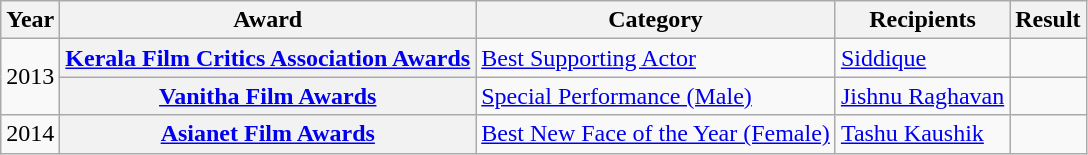<table class="wikitable plainrowheaders sortable">
<tr>
<th scope="col">Year</th>
<th scope="col">Award</th>
<th scope="col">Category</th>
<th scope="col">Recipients</th>
<th scope="col">Result</th>
</tr>
<tr>
<td rowspan="2">2013</td>
<th scope="row"><a href='#'>Kerala Film Critics Association Awards</a></th>
<td><a href='#'>Best Supporting Actor</a></td>
<td><a href='#'>Siddique</a></td>
<td></td>
</tr>
<tr>
<th scope="row"><a href='#'>Vanitha Film Awards</a></th>
<td><a href='#'>Special Performance (Male)</a></td>
<td><a href='#'>Jishnu Raghavan</a></td>
<td></td>
</tr>
<tr>
<td>2014</td>
<th scope="row"><a href='#'>Asianet Film Awards</a></th>
<td><a href='#'>Best New Face of the Year (Female)</a></td>
<td><a href='#'>Tashu Kaushik</a></td>
<td></td>
</tr>
</table>
